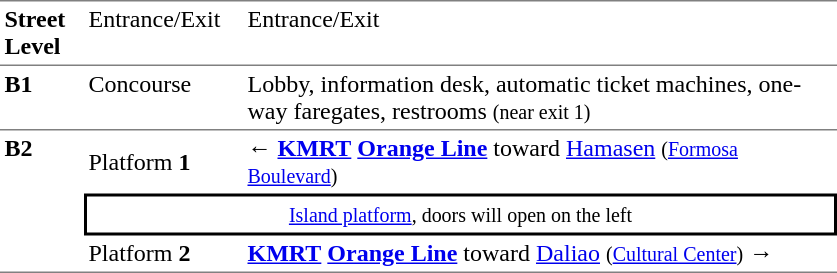<table table border=0 cellspacing=0 cellpadding=3>
<tr>
<td style="border-bottom:solid 1px gray;border-top:solid 1px gray;" width=50 valign=top><strong>Street Level</strong></td>
<td style="border-top:solid 1px gray;border-bottom:solid 1px gray;" width=100 valign=top>Entrance/Exit</td>
<td style="border-top:solid 1px gray;border-bottom:solid 1px gray;" width=390 valign=top>Entrance/Exit</td>
</tr>
<tr>
<td style="border-bottom:solid 1px gray;" valign=top><strong>B1</strong></td>
<td style="border-bottom:solid 1px gray;" valign=top>Concourse</td>
<td style="border-bottom:solid 1px gray;" width=390>Lobby, information desk, automatic ticket machines, one-way faregates, restrooms <small>(near exit 1)</small></td>
</tr>
<tr>
<td style="border-bottom:solid 1px gray;" rowspan=3 valign=top><strong>B2</strong></td>
<td>Platform <span><strong>1</strong></span></td>
<td>← <a href='#'><span><strong>KMRT</strong></span></a> <a href='#'><span><strong>Orange Line</strong></span></a> toward <a href='#'>Hamasen</a> <small>(<a href='#'>Formosa Boulevard</a>)</small></td>
</tr>
<tr>
<td style="border-top:solid 2px black;border-right:solid 2px black;border-left:solid 2px black;border-bottom:solid 2px black;text-align:center;" colspan=2><small><a href='#'>Island platform</a>, doors will open on the left</small></td>
</tr>
<tr>
<td style="border-bottom:solid 1px gray;">Platform <span><strong>2</strong></span></td>
<td style="border-bottom:solid 1px gray;"> <a href='#'><span><strong>KMRT</strong></span></a> <a href='#'><span><strong>Orange Line</strong></span></a> toward <a href='#'>Daliao</a> <small>(<a href='#'>Cultural Center</a>)</small> →</td>
</tr>
</table>
